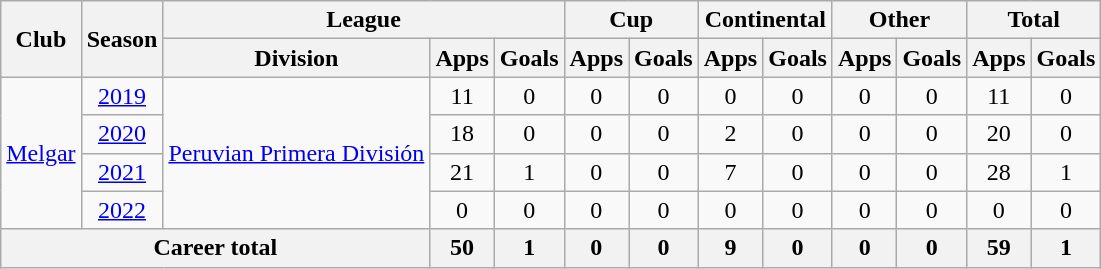<table class="wikitable" style="text-align: center">
<tr>
<th rowspan="2">Club</th>
<th rowspan="2">Season</th>
<th colspan="3">League</th>
<th colspan="2">Cup</th>
<th colspan="2">Continental</th>
<th colspan="2">Other</th>
<th colspan="2">Total</th>
</tr>
<tr>
<th>Division</th>
<th>Apps</th>
<th>Goals</th>
<th>Apps</th>
<th>Goals</th>
<th>Apps</th>
<th>Goals</th>
<th>Apps</th>
<th>Goals</th>
<th>Apps</th>
<th>Goals</th>
</tr>
<tr>
<td rowspan="4"><a href='#'>Melgar</a></td>
<td><a href='#'>2019</a></td>
<td rowspan="4"><a href='#'>Peruvian Primera División</a></td>
<td>11</td>
<td>0</td>
<td>0</td>
<td>0</td>
<td>0</td>
<td>0</td>
<td>0</td>
<td>0</td>
<td>11</td>
<td>0</td>
</tr>
<tr>
<td><a href='#'>2020</a></td>
<td>18</td>
<td>0</td>
<td>0</td>
<td>0</td>
<td>2</td>
<td>0</td>
<td>0</td>
<td>0</td>
<td>20</td>
<td>0</td>
</tr>
<tr>
<td><a href='#'>2021</a></td>
<td>21</td>
<td>1</td>
<td>0</td>
<td>0</td>
<td>7</td>
<td>0</td>
<td>0</td>
<td>0</td>
<td>28</td>
<td>1</td>
</tr>
<tr>
<td><a href='#'>2022</a></td>
<td>0</td>
<td>0</td>
<td>0</td>
<td>0</td>
<td>0</td>
<td>0</td>
<td>0</td>
<td>0</td>
<td>0</td>
<td>0</td>
</tr>
<tr>
<th colspan="3"><strong>Career total</strong></th>
<th>50</th>
<th>1</th>
<th>0</th>
<th>0</th>
<th>9</th>
<th>0</th>
<th>0</th>
<th>0</th>
<th>59</th>
<th>1</th>
</tr>
</table>
